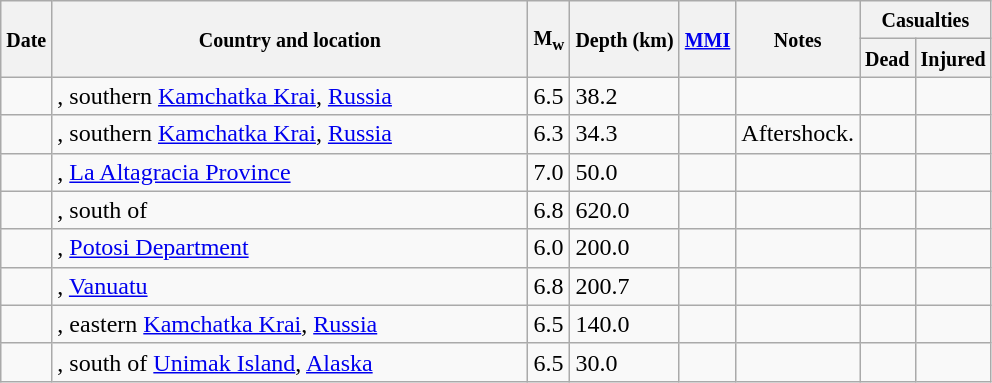<table class="wikitable sortable sort-under" style="border:1px black; margin-left:1em;">
<tr>
<th rowspan="2"><small>Date</small></th>
<th rowspan="2" style="width: 310px"><small>Country and location</small></th>
<th rowspan="2"><small>M<sub>w</sub></small></th>
<th rowspan="2"><small>Depth (km)</small></th>
<th rowspan="2"><small><a href='#'>MMI</a></small></th>
<th rowspan="2" class="unsortable"><small>Notes</small></th>
<th colspan="2"><small>Casualties</small></th>
</tr>
<tr>
<th><small>Dead</small></th>
<th><small>Injured</small></th>
</tr>
<tr>
<td></td>
<td>, southern <a href='#'>Kamchatka Krai</a>, <a href='#'>Russia</a></td>
<td>6.5</td>
<td>38.2</td>
<td></td>
<td></td>
<td></td>
<td></td>
</tr>
<tr>
<td></td>
<td>, southern <a href='#'>Kamchatka Krai</a>, <a href='#'>Russia</a></td>
<td>6.3</td>
<td>34.3</td>
<td></td>
<td>Aftershock.</td>
<td></td>
<td></td>
</tr>
<tr>
<td></td>
<td>, <a href='#'>La Altagracia Province</a></td>
<td>7.0</td>
<td>50.0</td>
<td></td>
<td></td>
<td></td>
<td></td>
</tr>
<tr>
<td></td>
<td>, south of</td>
<td>6.8</td>
<td>620.0</td>
<td></td>
<td></td>
<td></td>
<td></td>
</tr>
<tr>
<td></td>
<td>, <a href='#'>Potosi Department</a></td>
<td>6.0</td>
<td>200.0</td>
<td></td>
<td></td>
<td></td>
<td></td>
</tr>
<tr>
<td></td>
<td>, <a href='#'>Vanuatu</a></td>
<td>6.8</td>
<td>200.7</td>
<td></td>
<td></td>
<td></td>
<td></td>
</tr>
<tr>
<td></td>
<td>, eastern <a href='#'>Kamchatka Krai</a>, <a href='#'>Russia</a></td>
<td>6.5</td>
<td>140.0</td>
<td></td>
<td></td>
<td></td>
<td></td>
</tr>
<tr>
<td></td>
<td>, south of <a href='#'>Unimak Island</a>, <a href='#'>Alaska</a></td>
<td>6.5</td>
<td>30.0</td>
<td></td>
<td></td>
<td></td>
<td></td>
</tr>
</table>
